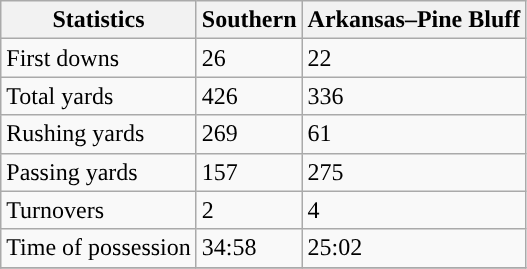<table class="wikitable">
<tr>
<th>Statistics</th>
<th>Southern</th>
<th>Arkansas–Pine Bluff</th>
</tr>
<tr>
<td>First downs</td>
<td>26</td>
<td>22</td>
</tr>
<tr>
<td>Total yards</td>
<td>426</td>
<td>336</td>
</tr>
<tr>
<td>Rushing yards</td>
<td>269</td>
<td>61</td>
</tr>
<tr>
<td>Passing yards</td>
<td>157</td>
<td>275</td>
</tr>
<tr>
<td>Turnovers</td>
<td>2</td>
<td>4</td>
</tr>
<tr>
<td>Time of possession</td>
<td>34:58</td>
<td>25:02</td>
</tr>
<tr>
</tr>
</table>
